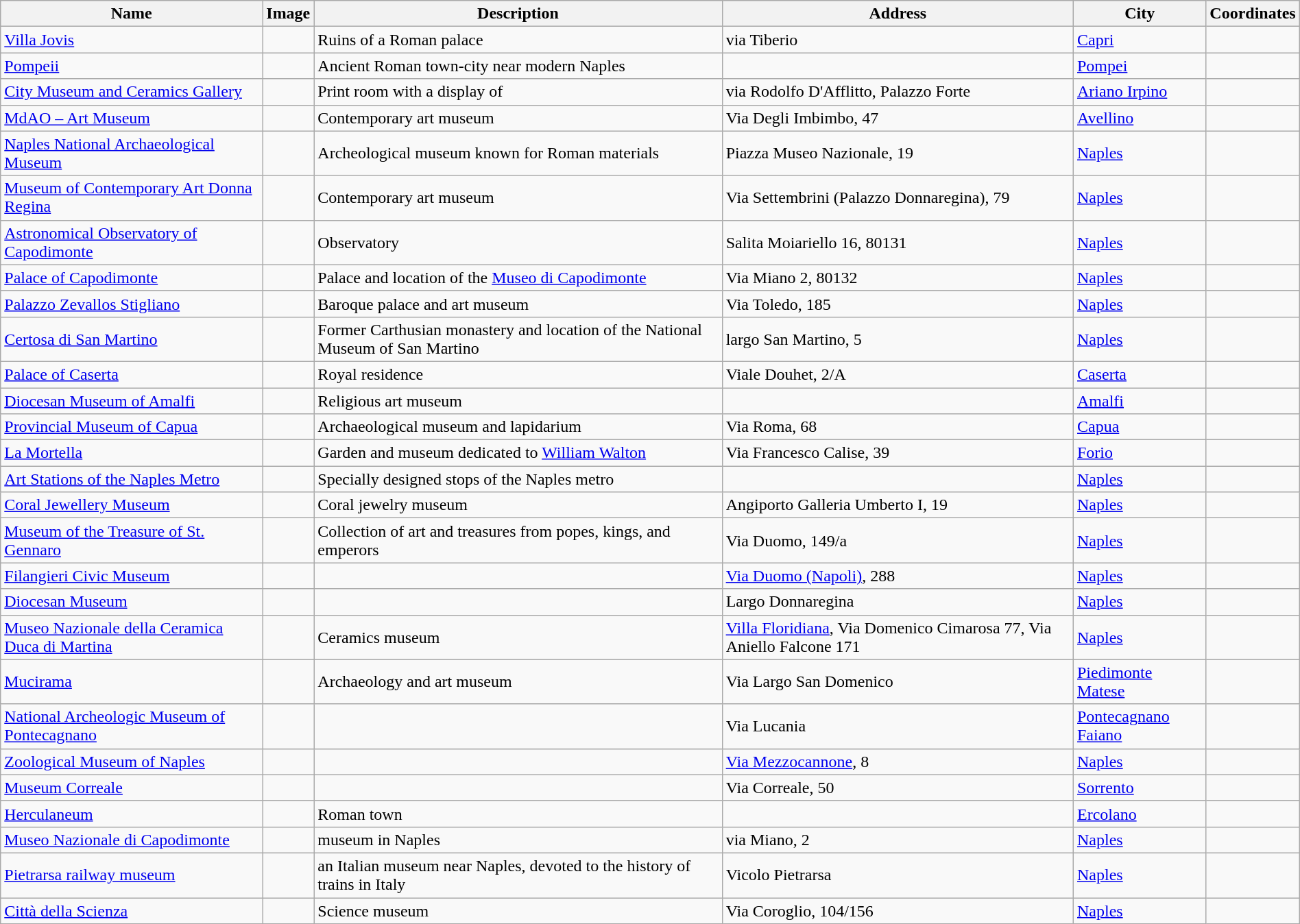<table class='wikitable sortable' style='width:100%'>
<tr>
<th>Name</th>
<th>Image</th>
<th>Description</th>
<th>Address</th>
<th>City</th>
<th>Coordinates</th>
</tr>
<tr>
<td><a href='#'>Villa Jovis</a></td>
<td></td>
<td>Ruins of a Roman palace</td>
<td>via Tiberio</td>
<td><a href='#'>Capri</a></td>
<td></td>
</tr>
<tr>
<td><a href='#'>Pompeii</a></td>
<td></td>
<td>Ancient Roman town-city near modern Naples</td>
<td></td>
<td><a href='#'>Pompei</a></td>
<td></td>
</tr>
<tr>
<td><a href='#'>City Museum and Ceramics Gallery</a></td>
<td></td>
<td>Print room with a display of </td>
<td>via Rodolfo D'Afflitto, Palazzo Forte</td>
<td><a href='#'>Ariano Irpino</a></td>
<td></td>
</tr>
<tr>
<td><a href='#'>MdAO – Art Museum</a></td>
<td></td>
<td>Contemporary art museum</td>
<td>Via Degli Imbimbo, 47</td>
<td><a href='#'>Avellino</a></td>
<td></td>
</tr>
<tr>
<td><a href='#'>Naples National Archaeological Museum</a></td>
<td></td>
<td>Archeological museum known for Roman materials</td>
<td>Piazza Museo Nazionale,  19</td>
<td><a href='#'>Naples</a></td>
<td></td>
</tr>
<tr>
<td><a href='#'>Museum of Contemporary Art Donna Regina</a></td>
<td></td>
<td>Contemporary art museum</td>
<td>Via Settembrini (Palazzo Donnaregina), 79</td>
<td><a href='#'>Naples</a></td>
<td></td>
</tr>
<tr>
<td><a href='#'>Astronomical Observatory of Capodimonte</a></td>
<td></td>
<td>Observatory</td>
<td>Salita Moiariello 16, 80131</td>
<td><a href='#'>Naples</a></td>
<td></td>
</tr>
<tr>
<td><a href='#'>Palace of Capodimonte</a></td>
<td></td>
<td>Palace and location of the <a href='#'>Museo di Capodimonte</a></td>
<td>Via Miano 2, 80132</td>
<td><a href='#'>Naples</a></td>
<td></td>
</tr>
<tr>
<td><a href='#'>Palazzo Zevallos Stigliano</a></td>
<td></td>
<td>Baroque palace and art museum</td>
<td>Via Toledo, 185</td>
<td><a href='#'>Naples</a></td>
<td></td>
</tr>
<tr>
<td><a href='#'>Certosa di San Martino</a></td>
<td></td>
<td>Former Carthusian monastery and location of the National Museum of San Martino</td>
<td>largo San Martino, 5</td>
<td><a href='#'>Naples</a></td>
<td></td>
</tr>
<tr>
<td><a href='#'>Palace of Caserta</a></td>
<td></td>
<td>Royal residence</td>
<td>Viale Douhet, 2/A</td>
<td><a href='#'>Caserta</a></td>
<td></td>
</tr>
<tr>
<td><a href='#'>Diocesan Museum of Amalfi</a></td>
<td></td>
<td>Religious art museum</td>
<td></td>
<td><a href='#'>Amalfi</a></td>
<td></td>
</tr>
<tr>
<td><a href='#'>Provincial Museum of Capua</a></td>
<td></td>
<td>Archaeological museum and lapidarium</td>
<td>Via Roma, 68</td>
<td><a href='#'>Capua</a></td>
<td></td>
</tr>
<tr>
<td><a href='#'>La Mortella</a></td>
<td></td>
<td>Garden and museum dedicated to <a href='#'>William Walton</a></td>
<td>Via Francesco Calise, 39</td>
<td><a href='#'>Forio</a></td>
<td></td>
</tr>
<tr>
<td><a href='#'>Art Stations of the Naples Metro</a></td>
<td></td>
<td>Specially designed stops of the Naples metro</td>
<td></td>
<td><a href='#'>Naples</a></td>
<td></td>
</tr>
<tr>
<td><a href='#'>Coral Jewellery Museum</a></td>
<td></td>
<td>Coral jewelry museum</td>
<td>Angiporto Galleria Umberto I, 19</td>
<td><a href='#'>Naples</a></td>
<td></td>
</tr>
<tr>
<td><a href='#'>Museum of the Treasure of St. Gennaro</a></td>
<td></td>
<td>Collection of art and treasures from popes, kings, and emperors</td>
<td>Via Duomo, 149/a</td>
<td><a href='#'>Naples</a></td>
<td></td>
</tr>
<tr>
<td><a href='#'>Filangieri Civic Museum</a></td>
<td></td>
<td></td>
<td><a href='#'>Via Duomo (Napoli)</a>, 288</td>
<td><a href='#'>Naples</a></td>
<td></td>
</tr>
<tr>
<td><a href='#'>Diocesan Museum</a></td>
<td></td>
<td></td>
<td>Largo Donnaregina</td>
<td><a href='#'>Naples</a></td>
<td></td>
</tr>
<tr>
<td><a href='#'>Museo Nazionale della Ceramica Duca di Martina</a></td>
<td></td>
<td>Ceramics museum</td>
<td><a href='#'>Villa Floridiana</a>, Via Domenico Cimarosa 77, Via Aniello Falcone 171</td>
<td><a href='#'>Naples</a></td>
<td></td>
</tr>
<tr>
<td><a href='#'>Mucirama</a></td>
<td></td>
<td>Archaeology and art museum</td>
<td>Via Largo San Domenico</td>
<td><a href='#'>Piedimonte Matese</a></td>
<td></td>
</tr>
<tr>
<td><a href='#'>National Archeologic Museum of Pontecagnano</a></td>
<td></td>
<td></td>
<td>Via Lucania</td>
<td><a href='#'>Pontecagnano Faiano</a></td>
<td></td>
</tr>
<tr>
<td><a href='#'>Zoological Museum of Naples</a></td>
<td></td>
<td></td>
<td><a href='#'>Via Mezzocannone</a>, 8</td>
<td><a href='#'>Naples</a></td>
<td></td>
</tr>
<tr>
<td><a href='#'>Museum Correale</a></td>
<td></td>
<td></td>
<td>Via Correale, 50</td>
<td><a href='#'>Sorrento</a></td>
<td></td>
</tr>
<tr>
<td><a href='#'>Herculaneum</a></td>
<td></td>
<td>Roman town</td>
<td></td>
<td><a href='#'>Ercolano</a></td>
<td></td>
</tr>
<tr>
<td><a href='#'>Museo Nazionale di Capodimonte</a></td>
<td></td>
<td>museum in Naples</td>
<td>via Miano, 2</td>
<td><a href='#'>Naples</a></td>
<td></td>
</tr>
<tr>
<td><a href='#'>Pietrarsa railway museum</a></td>
<td></td>
<td>an Italian museum near Naples, devoted to the history of trains in Italy</td>
<td>Vicolo Pietrarsa</td>
<td><a href='#'>Naples</a></td>
<td></td>
</tr>
<tr>
<td><a href='#'>Città della Scienza</a></td>
<td></td>
<td>Science museum</td>
<td>Via Coroglio, 104/156</td>
<td><a href='#'>Naples</a></td>
<td></td>
</tr>
</table>
